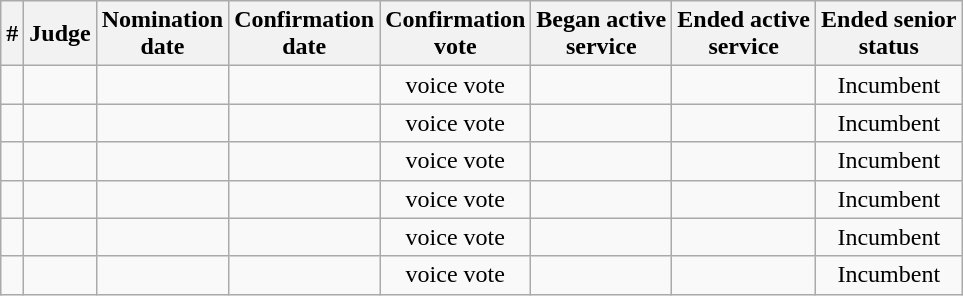<table class="sortable wikitable">
<tr>
<th>#</th>
<th>Judge</th>
<th>Nomination<br>date</th>
<th>Confirmation<br>date</th>
<th>Confirmation<br>vote</th>
<th>Began active<br>service</th>
<th>Ended active<br>service</th>
<th>Ended senior<br>status</th>
</tr>
<tr>
<td></td>
<td></td>
<td></td>
<td></td>
<td align="center">voice vote</td>
<td></td>
<td></td>
<td align="center">Incumbent</td>
</tr>
<tr>
<td></td>
<td></td>
<td></td>
<td></td>
<td align="center">voice vote</td>
<td></td>
<td></td>
<td align="center">Incumbent</td>
</tr>
<tr>
<td></td>
<td></td>
<td></td>
<td></td>
<td align="center">voice vote</td>
<td></td>
<td></td>
<td align="center">Incumbent</td>
</tr>
<tr>
<td></td>
<td></td>
<td></td>
<td></td>
<td align="center">voice vote</td>
<td></td>
<td></td>
<td align="center">Incumbent</td>
</tr>
<tr>
<td></td>
<td></td>
<td></td>
<td></td>
<td align="center">voice vote</td>
<td></td>
<td></td>
<td align="center">Incumbent</td>
</tr>
<tr>
<td></td>
<td></td>
<td></td>
<td></td>
<td align="center">voice vote</td>
<td></td>
<td></td>
<td align="center">Incumbent</td>
</tr>
</table>
